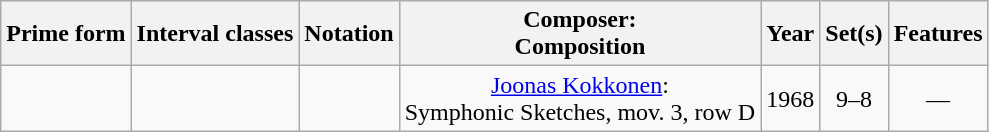<table class="wikitable sortable" style="font-size:100%;text-align:center;">
<tr>
<th>Prime form</th>
<th>Interval classes</th>
<th>Notation</th>
<th>Composer:<br>Composition</th>
<th>Year</th>
<th>Set(s)</th>
<th>Features</th>
</tr>
<tr>
<td style="text-align:left"></td>
<td></td>
<td></td>
<td><a href='#'>Joonas Kokkonen</a>:<br>Symphonic Sketches, mov. 3, row D</td>
<td>1968</td>
<td>9–8</td>
<td>—</td>
</tr>
</table>
